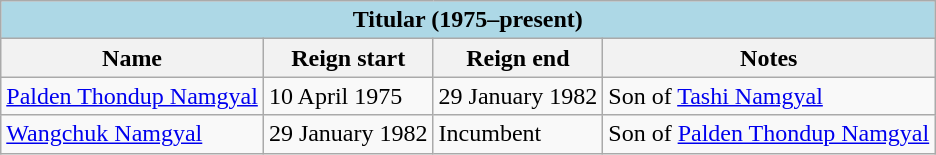<table class="wikitable">
<tr>
<td colspan="10" align=center style="background-color:Lightblue"><strong>Titular (1975–present)</strong></td>
</tr>
<tr>
<th>Name</th>
<th>Reign start</th>
<th>Reign end</th>
<th>Notes</th>
</tr>
<tr>
<td><a href='#'>Palden Thondup Namgyal</a></td>
<td>10 April 1975</td>
<td>29 January 1982</td>
<td>Son of <a href='#'>Tashi Namgyal</a></td>
</tr>
<tr>
<td><a href='#'>Wangchuk Namgyal</a></td>
<td>29 January 1982</td>
<td>Incumbent</td>
<td>Son of <a href='#'>Palden Thondup Namgyal</a></td>
</tr>
</table>
